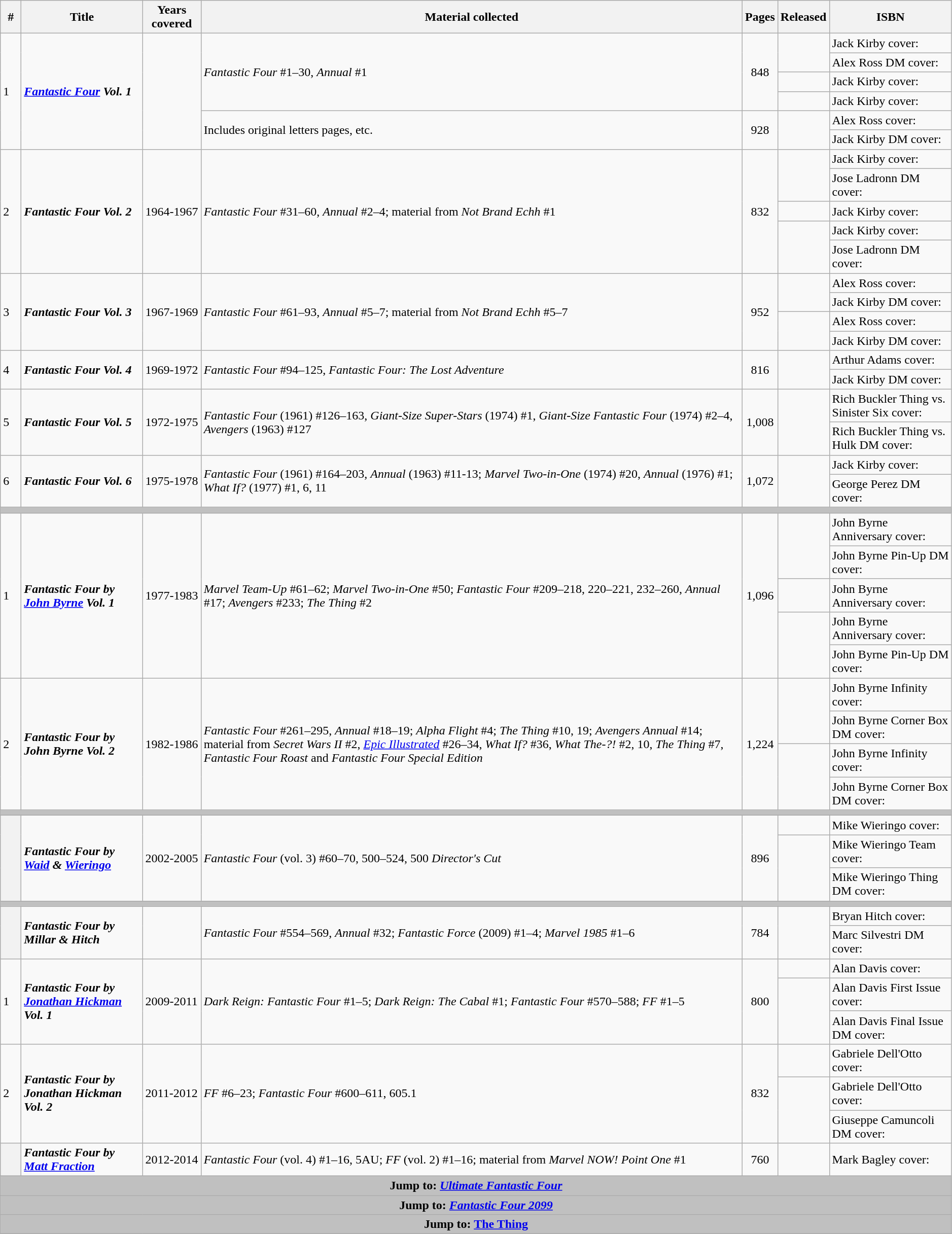<table class="wikitable sortable" width="99%">
<tr>
<th class="unsortable" width="20px">#</th>
<th>Title</th>
<th>Years covered</th>
<th class="unsortable">Material collected</th>
<th>Pages</th>
<th>Released</th>
<th class="unsortable">ISBN</th>
</tr>
<tr>
<td rowspan="6">1</td>
<td rowspan="6"><strong><em><a href='#'>Fantastic Four</a> Vol. 1</em></strong></td>
<td rowspan="6"></td>
<td rowspan="4"><em>Fantastic Four</em> #1–30, <em>Annual</em> #1</td>
<td rowspan="4" style="text-align: center;">848</td>
<td rowspan="2"></td>
<td>Jack Kirby cover: </td>
</tr>
<tr>
<td>Alex Ross DM cover: </td>
</tr>
<tr>
<td></td>
<td>Jack Kirby cover: </td>
</tr>
<tr>
<td></td>
<td>Jack Kirby cover: </td>
</tr>
<tr>
<td rowspan="2">Includes original letters pages, etc.</td>
<td rowspan="2" style="text-align: center;">928</td>
<td rowspan="2"></td>
<td>Alex Ross cover: </td>
</tr>
<tr>
<td>Jack Kirby DM cover: </td>
</tr>
<tr>
<td rowspan="5">2</td>
<td rowspan="5"><strong><em>Fantastic Four Vol. 2</em></strong></td>
<td rowspan="5">1964-1967</td>
<td rowspan="5"><em>Fantastic Four</em> #31–60, <em>Annual</em> #2–4; material from <em>Not Brand Echh</em> #1</td>
<td rowspan="5" style="text-align: center;">832</td>
<td rowspan="2"></td>
<td>Jack Kirby cover: </td>
</tr>
<tr>
<td>Jose Ladronn DM cover: </td>
</tr>
<tr>
<td></td>
<td>Jack Kirby cover: </td>
</tr>
<tr>
<td rowspan="2"></td>
<td>Jack Kirby cover: </td>
</tr>
<tr>
<td>Jose Ladronn DM cover: </td>
</tr>
<tr>
<td rowspan="4">3</td>
<td rowspan="4"><strong><em>Fantastic Four Vol. 3</em></strong></td>
<td rowspan="4">1967-1969</td>
<td rowspan="4"><em>Fantastic Four</em> #61–93, <em>Annual</em> #5–7; material from <em>Not Brand Echh</em> #5–7</td>
<td rowspan="4" style="text-align: center;">952</td>
<td rowspan="2"></td>
<td>Alex Ross cover: </td>
</tr>
<tr>
<td>Jack Kirby DM cover: </td>
</tr>
<tr>
<td rowspan="2"></td>
<td>Alex Ross cover: </td>
</tr>
<tr>
<td>Jack Kirby DM cover: </td>
</tr>
<tr>
<td rowspan="2">4</td>
<td rowspan="2"><strong><em>Fantastic Four Vol. 4</em></strong></td>
<td rowspan="2">1969-1972</td>
<td rowspan="2"><em>Fantastic Four</em> #94–125, <em>Fantastic Four: The Lost Adventure</em></td>
<td rowspan="2" style="text-align: center;">816</td>
<td rowspan="2"></td>
<td>Arthur Adams cover: </td>
</tr>
<tr>
<td>Jack Kirby DM cover: </td>
</tr>
<tr>
<td rowspan="2">5</td>
<td rowspan="2"><strong><em>Fantastic Four Vol. 5</em></strong></td>
<td rowspan="2">1972-1975</td>
<td rowspan="2"><em>Fantastic Four</em> (1961) #126–163, <em>Giant-Size Super-Stars</em> (1974) #1, <em>Giant-Size Fantastic Four</em> (1974) #2–4, <em>Avengers</em> (1963) #127</td>
<td rowspan="2" style="text-align: center;">1,008</td>
<td rowspan="2"></td>
<td>Rich Buckler Thing vs. Sinister Six cover: </td>
</tr>
<tr>
<td>Rich Buckler Thing vs. Hulk DM cover: </td>
</tr>
<tr>
<td rowspan="2">6</td>
<td rowspan="2"><strong><em>Fantastic Four Vol. 6</em></strong></td>
<td rowspan="2">1975-1978</td>
<td rowspan="2"><em>Fantastic Four</em> (1961) #164–203, <em>Annual</em> (1963) #11-13; <em>Marvel Two-in-One</em> (1974) #20, <em>Annual</em> (1976) #1; <em>What If?</em> (1977) #1, 6, 11</td>
<td rowspan="2" style="text-align: center;">1,072</td>
<td rowspan="2"></td>
<td>Jack Kirby cover: </td>
</tr>
<tr>
<td>George Perez DM cover: </td>
</tr>
<tr>
<th colspan="7" style="background-color: silver;"></th>
</tr>
<tr>
<td rowspan="5">1</td>
<td rowspan="5"><strong><em>Fantastic Four by <a href='#'>John Byrne</a> Vol. 1</em></strong></td>
<td rowspan="5">1977-1983</td>
<td rowspan="5"><em>Marvel Team-Up</em> #61–62; <em>Marvel Two-in-One</em> #50; <em>Fantastic Four</em> #209–218, 220–221, 232–260, <em>Annual</em> #17; <em>Avengers</em> #233; <em>The Thing</em> #2</td>
<td rowspan="5" style="text-align: center;">1,096</td>
<td rowspan="2"></td>
<td>John Byrne Anniversary cover: </td>
</tr>
<tr>
<td>John Byrne Pin-Up DM cover: </td>
</tr>
<tr>
<td></td>
<td>John Byrne Anniversary cover: </td>
</tr>
<tr>
<td rowspan="2"></td>
<td>John Byrne Anniversary cover: </td>
</tr>
<tr>
<td>John Byrne Pin-Up DM cover: </td>
</tr>
<tr>
<td rowspan="4">2</td>
<td rowspan="4"><strong><em>Fantastic Four by John Byrne Vol. 2</em></strong></td>
<td rowspan="4">1982-1986</td>
<td rowspan="4"><em>Fantastic Four</em> #261–295, <em>Annual</em> #18–19; <em>Alpha Flight</em> #4; <em>The Thing</em> #10, 19; <em>Avengers Annual</em> #14; material from <em>Secret Wars II</em> #2, <em><a href='#'>Epic Illustrated</a></em> #26–34, <em>What If?</em> #36, <em>What The-?!</em> #2, 10, <em>The Thing</em> #7, <em>Fantastic Four Roast</em> and <em>Fantastic Four Special Edition</em></td>
<td rowspan="4" style="text-align: center;">1,224</td>
<td rowspan="2"></td>
<td>John Byrne Infinity cover: </td>
</tr>
<tr>
<td>John Byrne Corner Box DM cover: </td>
</tr>
<tr>
<td rowspan="2"></td>
<td>John Byrne Infinity cover: </td>
</tr>
<tr>
<td>John Byrne Corner Box DM cover: </td>
</tr>
<tr>
<th colspan="7" style="background-color: silver;"></th>
</tr>
<tr>
<th rowspan="3" style="background-color: light grey;"></th>
<td rowspan="3"><strong><em>Fantastic Four by <a href='#'>Waid</a> & <a href='#'>Wieringo</a></em></strong></td>
<td rowspan="3">2002-2005</td>
<td rowspan="3"><em>Fantastic Four</em> (vol. 3) #60–70, 500–524, 500 <em>Director's Cut</em></td>
<td rowspan="3" style="text-align: center;">896</td>
<td></td>
<td>Mike Wieringo cover: </td>
</tr>
<tr>
<td rowspan="2"></td>
<td>Mike Wieringo Team cover: </td>
</tr>
<tr>
<td>Mike Wieringo Thing DM cover: </td>
</tr>
<tr>
<th colspan="7" style="background-color: silver;"></th>
</tr>
<tr>
<th rowspan="2" style="background-color: light grey;"></th>
<td rowspan="2"><strong><em>Fantastic Four by Millar & Hitch</em></strong></td>
<td rowspan="2"></td>
<td rowspan="2"><em>Fantastic Four</em> #554–569, <em>Annual</em> #32; <em>Fantastic Force</em> (2009) #1–4; <em>Marvel 1985</em> #1–6</td>
<td rowspan="2" style="text-align: center;">784</td>
<td rowspan="2"></td>
<td>Bryan Hitch cover: </td>
</tr>
<tr>
<td>Marc Silvestri DM cover: </td>
</tr>
<tr>
<td rowspan="3">1</td>
<td rowspan="3"><strong><em>Fantastic Four by <a href='#'>Jonathan Hickman</a> Vol. 1</em></strong></td>
<td rowspan="3">2009-2011</td>
<td rowspan="3"><em>Dark Reign: Fantastic Four</em> #1–5; <em>Dark Reign: The Cabal</em> #1; <em>Fantastic Four</em> #570–588; <em>FF</em> #1–5</td>
<td rowspan="3" style="text-align: center;">800</td>
<td></td>
<td>Alan Davis cover: </td>
</tr>
<tr>
<td rowspan="2"></td>
<td>Alan Davis First Issue cover: </td>
</tr>
<tr>
<td>Alan Davis Final Issue DM cover: </td>
</tr>
<tr>
<td rowspan="3">2</td>
<td rowspan="3"><strong><em>Fantastic Four by Jonathan Hickman Vol. 2</em></strong></td>
<td rowspan="3">2011-2012</td>
<td rowspan="3"><em>FF</em> #6–23; <em>Fantastic Four</em> #600–611, 605.1</td>
<td rowspan="3" style="text-align: center;">832</td>
<td></td>
<td>Gabriele Dell'Otto cover: </td>
</tr>
<tr>
<td rowspan="2"></td>
<td>Gabriele Dell'Otto cover: </td>
</tr>
<tr>
<td>Giuseppe Camuncoli DM cover: </td>
</tr>
<tr>
<th style="background-color: light grey;"></th>
<td><strong><em>Fantastic Four by <a href='#'>Matt Fraction</a></em></strong></td>
<td>2012-2014</td>
<td><em>Fantastic Four</em> (vol. 4) #1–16, 5AU; <em>FF</em> (vol. 2) #1–16; material from <em>Marvel NOW! Point One</em> #1</td>
<td style="text-align: center;">760</td>
<td></td>
<td>Mark Bagley cover: </td>
</tr>
<tr>
<th colspan="7" style="background-color: silver;">Jump to: <em><a href='#'>Ultimate Fantastic Four</a></em></th>
</tr>
<tr>
<th colspan="7" style="background-color: silver;">Jump to: <em><a href='#'>Fantastic Four 2099</a></em></th>
</tr>
<tr>
<th colspan="7" style="background-color: silver;">Jump to: <a href='#'>The Thing</a></th>
</tr>
</table>
